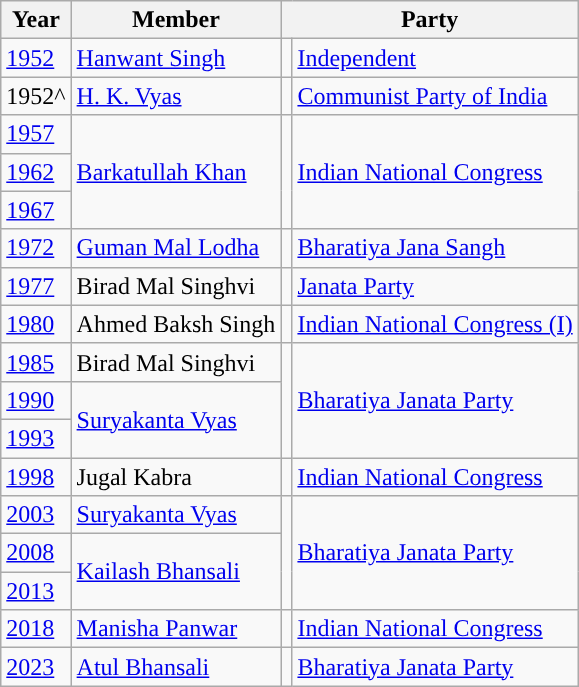<table class="wikitable">
<tr>
<th>Year</th>
<th>Member</th>
<th colspan="2">Party</th>
</tr>
<tr>
<td><a href='#'>1952</a></td>
<td><a href='#'>Hanwant Singh</a></td>
<td style="background-color: "></td>
<td><a href='#'>Independent</a></td>
</tr>
<tr>
<td>1952^</td>
<td><a href='#'>H. K. Vyas</a></td>
<td style="background-color: "></td>
<td><a href='#'>Communist Party of India</a></td>
</tr>
<tr>
<td><a href='#'>1957</a></td>
<td rowspan="3"><a href='#'>Barkatullah Khan</a></td>
<td rowspan="3" style="background-color: "></td>
<td rowspan="3"><a href='#'>Indian National Congress</a></td>
</tr>
<tr>
<td><a href='#'>1962</a></td>
</tr>
<tr>
<td><a href='#'>1967</a></td>
</tr>
<tr>
<td><a href='#'>1972</a></td>
<td><a href='#'>Guman Mal Lodha</a></td>
<td style="background-color: "></td>
<td><a href='#'>Bharatiya Jana Sangh</a></td>
</tr>
<tr>
<td><a href='#'>1977</a></td>
<td>Birad Mal Singhvi</td>
<td style="background-color: "></td>
<td><a href='#'>Janata Party</a></td>
</tr>
<tr>
<td><a href='#'>1980</a></td>
<td>Ahmed Baksh Singh</td>
<td style="background-color: "></td>
<td><a href='#'>Indian National Congress (I)</a></td>
</tr>
<tr>
<td><a href='#'>1985</a></td>
<td>Birad Mal Singhvi</td>
<td rowspan="3" style="background-color: "></td>
<td rowspan="3"><a href='#'>Bharatiya Janata Party</a></td>
</tr>
<tr>
<td><a href='#'>1990</a></td>
<td rowspan="2"><a href='#'>Suryakanta Vyas</a></td>
</tr>
<tr>
<td><a href='#'>1993</a></td>
</tr>
<tr>
<td><a href='#'>1998</a></td>
<td>Jugal Kabra</td>
<td style="background-color: "></td>
<td><a href='#'>Indian National Congress</a></td>
</tr>
<tr>
<td><a href='#'>2003</a></td>
<td><a href='#'>Suryakanta Vyas</a></td>
<td rowspan="3" style="background-color: "></td>
<td rowspan="3"><a href='#'>Bharatiya Janata Party</a></td>
</tr>
<tr>
<td><a href='#'>2008</a></td>
<td rowspan="2"><a href='#'>Kailash Bhansali</a></td>
</tr>
<tr>
<td><a href='#'>2013</a></td>
</tr>
<tr>
<td><a href='#'>2018</a></td>
<td><a href='#'>Manisha Panwar</a></td>
<td style="background-color: "></td>
<td><a href='#'>Indian National Congress</a></td>
</tr>
<tr>
<td><a href='#'>2023</a></td>
<td><a href='#'>Atul Bhansali</a></td>
<td style="background-color: "></td>
<td><a href='#'>Bharatiya Janata Party</a></td>
</tr>
</table>
